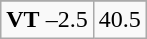<table class="wikitable">
<tr align="center">
</tr>
<tr align="center">
<td><strong>VT</strong> –2.5</td>
<td>40.5</td>
</tr>
</table>
